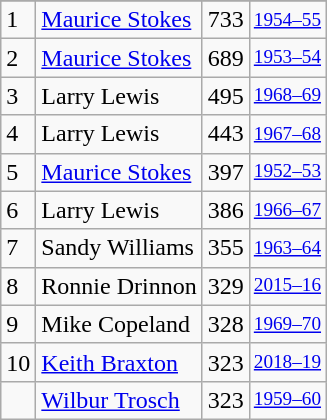<table class="wikitable">
<tr>
</tr>
<tr>
<td>1</td>
<td><a href='#'>Maurice Stokes</a></td>
<td>733</td>
<td style="font-size:80%;"><a href='#'>1954–55</a></td>
</tr>
<tr>
<td>2</td>
<td><a href='#'>Maurice Stokes</a></td>
<td>689</td>
<td style="font-size:80%;"><a href='#'>1953–54</a></td>
</tr>
<tr>
<td>3</td>
<td>Larry Lewis</td>
<td>495</td>
<td style="font-size:80%;"><a href='#'>1968–69</a></td>
</tr>
<tr>
<td>4</td>
<td>Larry Lewis</td>
<td>443</td>
<td style="font-size:80%;"><a href='#'>1967–68</a></td>
</tr>
<tr>
<td>5</td>
<td><a href='#'>Maurice Stokes</a></td>
<td>397</td>
<td style="font-size:80%;"><a href='#'>1952–53</a></td>
</tr>
<tr>
<td>6</td>
<td>Larry Lewis</td>
<td>386</td>
<td style="font-size:80%;"><a href='#'>1966–67</a></td>
</tr>
<tr>
<td>7</td>
<td>Sandy Williams</td>
<td>355</td>
<td style="font-size:80%;"><a href='#'>1963–64</a></td>
</tr>
<tr>
<td>8</td>
<td>Ronnie Drinnon</td>
<td>329</td>
<td style="font-size:80%;"><a href='#'>2015–16</a></td>
</tr>
<tr>
<td>9</td>
<td>Mike Copeland</td>
<td>328</td>
<td style="font-size:80%;"><a href='#'>1969–70</a></td>
</tr>
<tr>
<td>10</td>
<td><a href='#'>Keith Braxton</a></td>
<td>323</td>
<td style="font-size:80%;"><a href='#'>2018–19</a></td>
</tr>
<tr>
<td></td>
<td><a href='#'>Wilbur Trosch</a></td>
<td>323</td>
<td style="font-size:80%;"><a href='#'>1959–60</a></td>
</tr>
</table>
